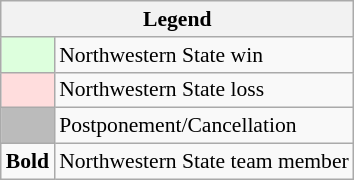<table class="wikitable" style="font-size:90%">
<tr>
<th colspan="2">Legend</th>
</tr>
<tr>
<td bgcolor="#ddffdd"> </td>
<td>Northwestern State win</td>
</tr>
<tr>
<td bgcolor="#ffdddd"> </td>
<td>Northwestern State loss</td>
</tr>
<tr>
<td bgcolor="#bbbbbb"> </td>
<td>Postponement/Cancellation</td>
</tr>
<tr>
<td><strong>Bold</strong></td>
<td>Northwestern State team member</td>
</tr>
</table>
